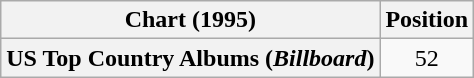<table class="wikitable plainrowheaders" style="text-align:center">
<tr>
<th scope="col">Chart (1995)</th>
<th scope="col">Position</th>
</tr>
<tr>
<th scope="row">US Top Country Albums (<em>Billboard</em>)</th>
<td>52</td>
</tr>
</table>
